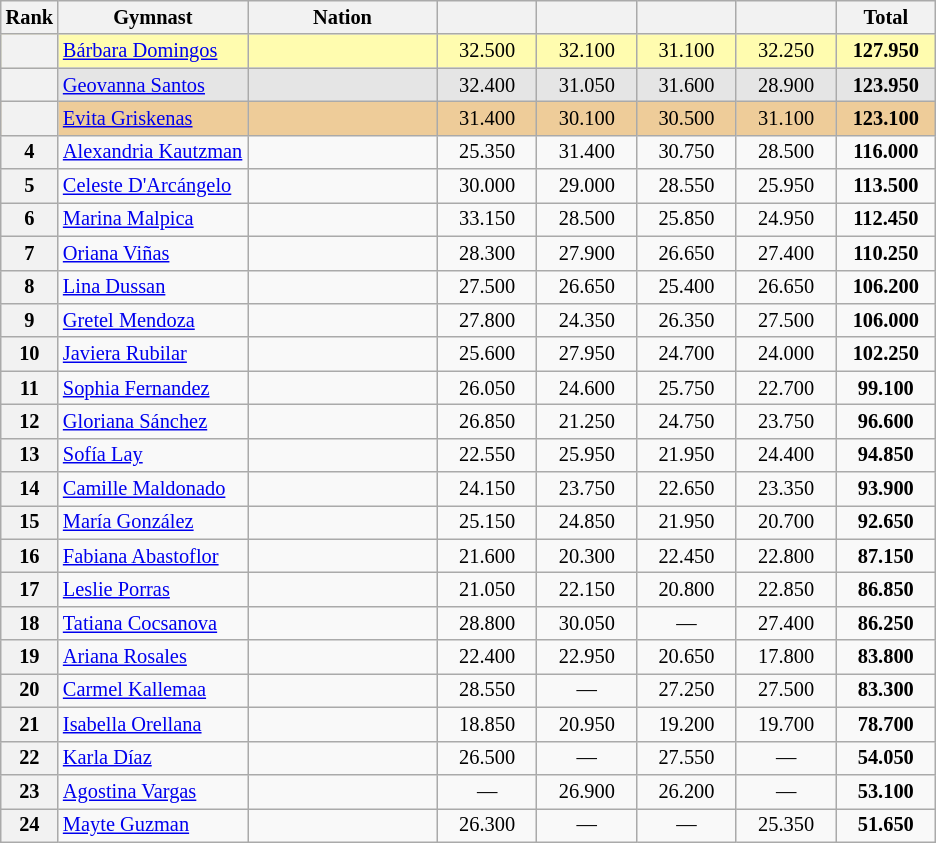<table class="wikitable sortable" style="text-align:center; font-size:85%">
<tr>
<th scope="col" style="width:20px;">Rank</th>
<th scope="col" style="width:120px;">Gymnast</th>
<th scope="col" style="width:120px;">Nation</th>
<th scope="col" style="width:60px;"></th>
<th scope="col" style="width:60px;"></th>
<th scope="col" style="width:60px;"></th>
<th scope="col" style="width:60px;"></th>
<th scope="col" style="width:60px;">Total</th>
</tr>
<tr bgcolor="fffcaf">
<th scope="row"></th>
<td align="left"><a href='#'>Bárbara Domingos</a></td>
<td style="text-align:left;"></td>
<td>32.500</td>
<td>32.100</td>
<td>31.100</td>
<td>32.250</td>
<td><strong>127.950</strong></td>
</tr>
<tr bgcolor="e5e5e5">
<th scope="row"></th>
<td align="left"><a href='#'>Geovanna Santos</a></td>
<td style="text-align:left;"></td>
<td>32.400</td>
<td>31.050</td>
<td>31.600</td>
<td>28.900</td>
<td><strong>123.950</strong></td>
</tr>
<tr bgcolor="eecc99">
<th scope="row"></th>
<td align="left"><a href='#'>Evita Griskenas</a></td>
<td style="text-align:left;"></td>
<td>31.400</td>
<td>30.100</td>
<td>30.500</td>
<td>31.100</td>
<td><strong>123.100</strong></td>
</tr>
<tr>
<th scope="row">4</th>
<td align="left"><a href='#'>Alexandria Kautzman</a></td>
<td style="text-align:left;"></td>
<td>25.350</td>
<td>31.400</td>
<td>30.750</td>
<td>28.500</td>
<td><strong>116.000</strong></td>
</tr>
<tr>
<th scope="row">5</th>
<td align="left"><a href='#'>Celeste D'Arcángelo</a></td>
<td style="text-align:left;"></td>
<td>30.000</td>
<td>29.000</td>
<td>28.550</td>
<td>25.950</td>
<td><strong>113.500</strong></td>
</tr>
<tr>
<th scope="row">6</th>
<td align="left"><a href='#'>Marina Malpica</a></td>
<td style="text-align:left;"></td>
<td>33.150</td>
<td>28.500</td>
<td>25.850</td>
<td>24.950</td>
<td><strong>112.450</strong></td>
</tr>
<tr>
<th scope="row">7</th>
<td align="left"><a href='#'>Oriana Viñas</a></td>
<td style="text-align:left;"></td>
<td>28.300</td>
<td>27.900</td>
<td>26.650</td>
<td>27.400</td>
<td><strong>110.250</strong></td>
</tr>
<tr>
<th scope="row">8</th>
<td align="left"><a href='#'>Lina Dussan</a></td>
<td style="text-align:left;"></td>
<td>27.500</td>
<td>26.650</td>
<td>25.400</td>
<td>26.650</td>
<td><strong>106.200</strong></td>
</tr>
<tr>
<th scope="row">9</th>
<td align="left"><a href='#'>Gretel Mendoza</a></td>
<td style="text-align:left;"></td>
<td>27.800</td>
<td>24.350</td>
<td>26.350</td>
<td>27.500</td>
<td><strong>106.000</strong></td>
</tr>
<tr>
<th scope="row">10</th>
<td align="left"><a href='#'>Javiera Rubilar</a></td>
<td style="text-align:left;"></td>
<td>25.600</td>
<td>27.950</td>
<td>24.700</td>
<td>24.000</td>
<td><strong>102.250</strong></td>
</tr>
<tr>
<th scope="row">11</th>
<td align="left"><a href='#'>Sophia Fernandez</a></td>
<td style="text-align:left;"></td>
<td>26.050</td>
<td>24.600</td>
<td>25.750</td>
<td>22.700</td>
<td><strong>99.100</strong></td>
</tr>
<tr>
<th scope="row">12</th>
<td align="left"><a href='#'>Gloriana Sánchez</a></td>
<td style="text-align:left;"></td>
<td>26.850</td>
<td>21.250</td>
<td>24.750</td>
<td>23.750</td>
<td><strong>96.600</strong></td>
</tr>
<tr>
<th scope="row">13</th>
<td align="left"><a href='#'>Sofía Lay</a></td>
<td style="text-align:left;"></td>
<td>22.550</td>
<td>25.950</td>
<td>21.950</td>
<td>24.400</td>
<td><strong>94.850</strong></td>
</tr>
<tr>
<th scope="row">14</th>
<td align="left"><a href='#'>Camille Maldonado</a></td>
<td style="text-align:left;"></td>
<td>24.150</td>
<td>23.750</td>
<td>22.650</td>
<td>23.350</td>
<td><strong>93.900</strong></td>
</tr>
<tr>
<th scope="row">15</th>
<td align="left"><a href='#'>María González</a></td>
<td style="text-align:left;"></td>
<td>25.150</td>
<td>24.850</td>
<td>21.950</td>
<td>20.700</td>
<td><strong>92.650</strong></td>
</tr>
<tr>
<th scope="row">16</th>
<td align="left"><a href='#'>Fabiana Abastoflor</a></td>
<td style="text-align:left;"></td>
<td>21.600</td>
<td>20.300</td>
<td>22.450</td>
<td>22.800</td>
<td><strong>87.150</strong></td>
</tr>
<tr>
<th scope="row">17</th>
<td align="left"><a href='#'>Leslie Porras</a></td>
<td style="text-align:left;"></td>
<td>21.050</td>
<td>22.150</td>
<td>20.800</td>
<td>22.850</td>
<td><strong>86.850</strong></td>
</tr>
<tr>
<th scope="row">18</th>
<td align="left"><a href='#'>Tatiana Cocsanova</a></td>
<td style="text-align:left;"></td>
<td>28.800</td>
<td>30.050</td>
<td align=center>—</td>
<td>27.400</td>
<td><strong>86.250</strong></td>
</tr>
<tr>
<th scope="row">19</th>
<td align="left"><a href='#'>Ariana Rosales</a></td>
<td style="text-align:left;"></td>
<td>22.400</td>
<td>22.950</td>
<td>20.650</td>
<td>17.800</td>
<td><strong>83.800</strong></td>
</tr>
<tr>
<th scope="row">20</th>
<td align="left"><a href='#'>Carmel Kallemaa</a></td>
<td style="text-align:left;"></td>
<td>28.550</td>
<td align=center>—</td>
<td>27.250</td>
<td>27.500</td>
<td><strong>83.300</strong></td>
</tr>
<tr>
<th scope="row">21</th>
<td align="left"><a href='#'>Isabella Orellana</a></td>
<td style="text-align:left;"></td>
<td>18.850</td>
<td>20.950</td>
<td>19.200</td>
<td>19.700</td>
<td><strong>78.700</strong></td>
</tr>
<tr>
<th scope="row">22</th>
<td align="left"><a href='#'>Karla Díaz</a></td>
<td style="text-align:left;"></td>
<td>26.500</td>
<td align=center>—</td>
<td>27.550</td>
<td align=center>—</td>
<td><strong>54.050</strong></td>
</tr>
<tr>
<th scope="row">23</th>
<td align="left"><a href='#'>Agostina Vargas</a></td>
<td style="text-align:left;"></td>
<td align=center>—</td>
<td>26.900</td>
<td>26.200</td>
<td align=center>—</td>
<td><strong>53.100</strong></td>
</tr>
<tr>
<th scope="row">24</th>
<td align="left"><a href='#'>Mayte Guzman</a></td>
<td style="text-align:left;"></td>
<td>26.300</td>
<td align=center>—</td>
<td align=center>—</td>
<td>25.350</td>
<td><strong>51.650</strong></td>
</tr>
</table>
